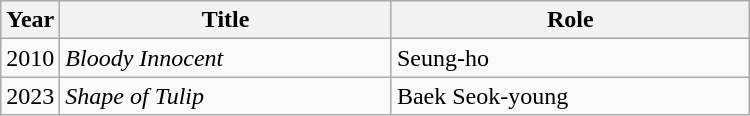<table class="wikitable" style="width:500px">
<tr>
<th width=10>Year</th>
<th>Title</th>
<th>Role</th>
</tr>
<tr>
<td>2010</td>
<td><em>Bloody Innocent</em></td>
<td>Seung-ho</td>
</tr>
<tr>
<td>2023</td>
<td><em>Shape of Tulip</em></td>
<td>Baek Seok-young</td>
</tr>
</table>
